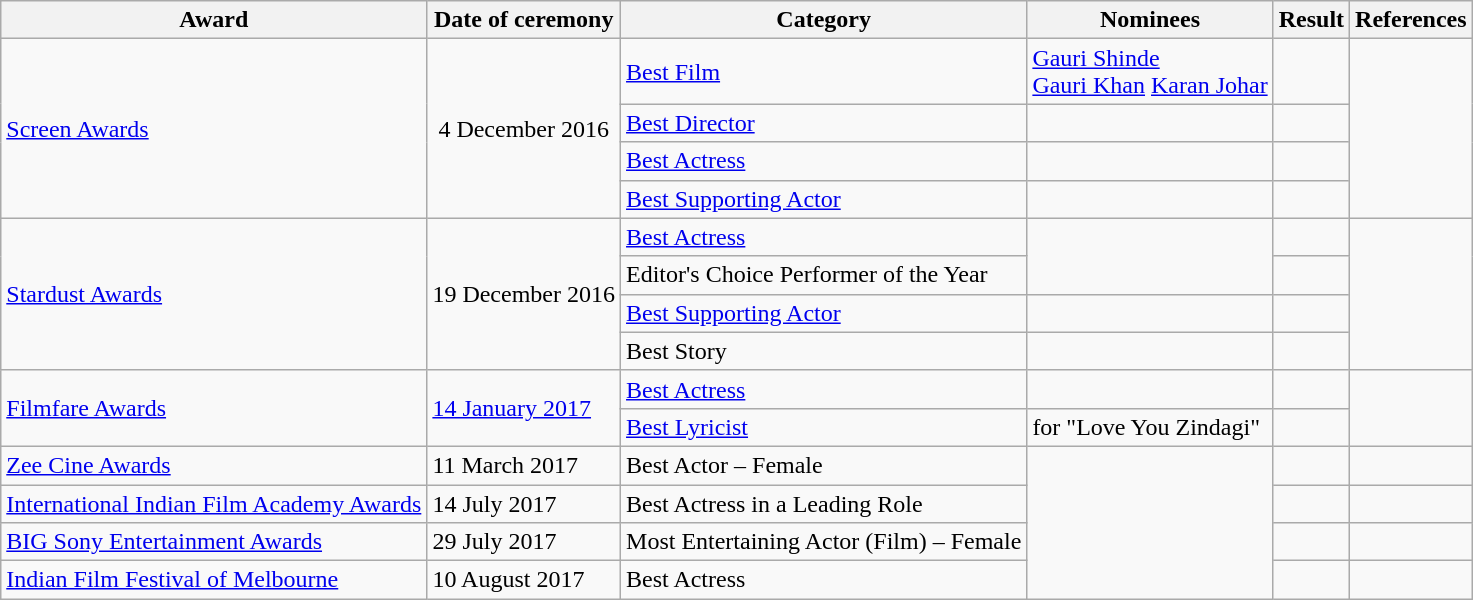<table class="wikitable plainrowheaders sortable">
<tr>
<th scope="col">Award</th>
<th scope="col">Date of ceremony</th>
<th scope="col">Category</th>
<th scope="col">Nominees</th>
<th scope="col">Result</th>
<th scope="col" class="unsortable">References</th>
</tr>
<tr>
<td rowspan="4" scope="row"><a href='#'>Screen Awards</a></td>
<td rowspan="4" style="text-align:center;">4 December 2016</td>
<td><a href='#'>Best Film</a></td>
<td><a href='#'>Gauri Shinde</a><br><a href='#'>Gauri Khan</a>
<a href='#'>Karan Johar</a></td>
<td></td>
<td rowspan="4" style="text-align:center;"></td>
</tr>
<tr>
<td><a href='#'>Best Director</a></td>
<td></td>
<td></td>
</tr>
<tr>
<td><a href='#'>Best Actress</a></td>
<td></td>
<td></td>
</tr>
<tr>
<td><a href='#'>Best Supporting Actor</a></td>
<td></td>
<td></td>
</tr>
<tr>
<td rowspan="4" scope="row"><a href='#'>Stardust Awards</a></td>
<td rowspan="4" style="text-align:center;">19 December 2016</td>
<td><a href='#'>Best Actress</a></td>
<td rowspan="2"></td>
<td></td>
<td rowspan="4" style="text-align:center;"><br></td>
</tr>
<tr>
<td>Editor's Choice Performer of the Year</td>
<td></td>
</tr>
<tr>
<td><a href='#'>Best Supporting Actor</a></td>
<td></td>
<td></td>
</tr>
<tr>
<td>Best Story</td>
<td></td>
<td></td>
</tr>
<tr>
<td rowspan="2"><a href='#'>Filmfare Awards</a></td>
<td rowspan="2"><a href='#'>14 January 2017</a></td>
<td><a href='#'>Best Actress</a></td>
<td></td>
<td></td>
<td rowspan="2"></td>
</tr>
<tr>
<td><a href='#'>Best Lyricist</a></td>
<td> for "Love You Zindagi"</td>
<td></td>
</tr>
<tr>
<td><a href='#'>Zee Cine Awards</a></td>
<td>11 March 2017</td>
<td>Best Actor – Female</td>
<td rowspan="4"></td>
<td></td>
<td></td>
</tr>
<tr>
<td><a href='#'>International Indian Film Academy Awards</a></td>
<td>14 July 2017</td>
<td>Best Actress in a Leading Role</td>
<td></td>
<td></td>
</tr>
<tr>
<td><a href='#'>BIG Sony Entertainment Awards</a></td>
<td>29 July 2017</td>
<td>Most Entertaining Actor (Film) – Female</td>
<td></td>
<td></td>
</tr>
<tr>
<td><a href='#'>Indian Film Festival of Melbourne</a></td>
<td>10 August 2017</td>
<td>Best Actress</td>
<td></td>
<td></td>
</tr>
</table>
